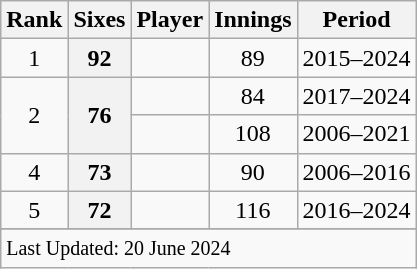<table class="wikitable plainrowheaders sortable">
<tr>
<th scope=col>Rank</th>
<th scope=col>Sixes</th>
<th scope=col>Player</th>
<th scope=col>Innings</th>
<th scope=col>Period</th>
</tr>
<tr>
<td align="center">1</td>
<th scope="row" style="text-align:center;"><strong>92</strong></th>
<td></td>
<td align="center">89</td>
<td>2015–2024</td>
</tr>
<tr>
<td align=center rowspan=2>2</td>
<th scope=row style=text-align:center; rowspan=2><strong>76</strong></th>
<td></td>
<td align=center>84</td>
<td>2017–2024</td>
</tr>
<tr>
<td></td>
<td align=center>108</td>
<td>2006–2021</td>
</tr>
<tr>
<td align=center>4</td>
<th scope=row style=text-align:center;><strong>73</strong></th>
<td></td>
<td align=center>90</td>
<td>2006–2016</td>
</tr>
<tr>
<td align=center>5</td>
<th scope=row style=text-align:center;><strong>72</strong></th>
<td></td>
<td align="center">116</td>
<td>2016–2024</td>
</tr>
<tr>
</tr>
<tr class=sortbottom>
<td colspan=6><small>Last Updated: 20 June 2024</small></td>
</tr>
</table>
